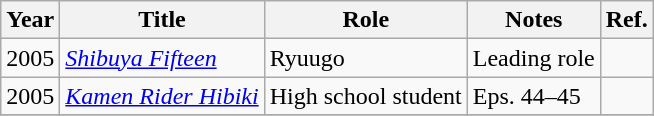<table class="wikitable sortable">
<tr>
<th>Year</th>
<th>Title</th>
<th>Role</th>
<th class="unsortable">Notes</th>
<th class="unsortable">Ref.</th>
</tr>
<tr>
<td>2005</td>
<td><em><a href='#'>Shibuya Fifteen</a></em></td>
<td>Ryuugo</td>
<td>Leading role</td>
<td></td>
</tr>
<tr>
<td>2005</td>
<td><em><a href='#'>Kamen Rider Hibiki</a></em></td>
<td>High school student</td>
<td>Eps. 44–45</td>
<td></td>
</tr>
<tr>
</tr>
</table>
